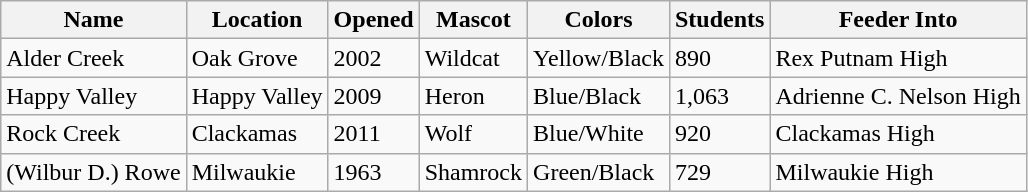<table class="wikitable">
<tr>
<th>Name</th>
<th>Location</th>
<th>Opened</th>
<th>Mascot</th>
<th>Colors</th>
<th>Students</th>
<th>Feeder Into</th>
</tr>
<tr>
<td>Alder Creek</td>
<td>Oak Grove</td>
<td>2002</td>
<td>Wildcat</td>
<td>Yellow/Black</td>
<td>890</td>
<td>Rex Putnam High</td>
</tr>
<tr>
<td>Happy Valley</td>
<td>Happy Valley</td>
<td>2009</td>
<td>Heron</td>
<td>Blue/Black</td>
<td>1,063</td>
<td>Adrienne C. Nelson High</td>
</tr>
<tr>
<td>Rock Creek</td>
<td>Clackamas</td>
<td>2011</td>
<td>Wolf</td>
<td>Blue/White</td>
<td>920</td>
<td>Clackamas High</td>
</tr>
<tr>
<td>(Wilbur D.) Rowe</td>
<td>Milwaukie</td>
<td>1963</td>
<td>Shamrock</td>
<td>Green/Black</td>
<td>729</td>
<td>Milwaukie High</td>
</tr>
</table>
